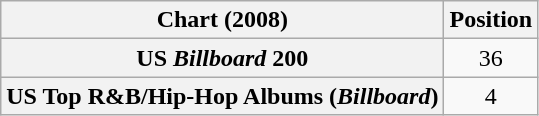<table class="wikitable plainrowheaders sortable" style="text-align:center;">
<tr>
<th scope="col">Chart (2008)</th>
<th scope="col">Position</th>
</tr>
<tr>
<th scope="row">US <em>Billboard</em> 200</th>
<td>36</td>
</tr>
<tr>
<th scope="row">US Top R&B/Hip-Hop Albums (<em>Billboard</em>)</th>
<td>4</td>
</tr>
</table>
